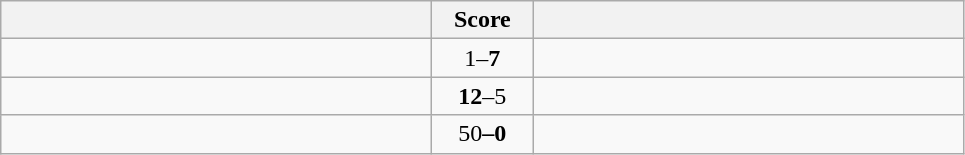<table class="wikitable" style="text-align: center;">
<tr>
<th width=280></th>
<th width=60>Score</th>
<th width=280></th>
</tr>
<tr>
<td align=left></td>
<td>1–<strong>7</strong></td>
<td align=left><strong></td>
</tr>
<tr>
<td align=left></strong></td>
<td><strong>12</strong>–5</td>
<td align=left></td>
</tr>
<tr>
<td align=left><strong></td>
<td></strong>50<strong>–0</td>
<td align=left></td>
</tr>
</table>
